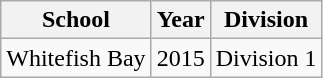<table class="wikitable">
<tr>
<th>School</th>
<th>Year</th>
<th>Division</th>
</tr>
<tr>
<td>Whitefish Bay</td>
<td>2015</td>
<td>Division 1</td>
</tr>
</table>
